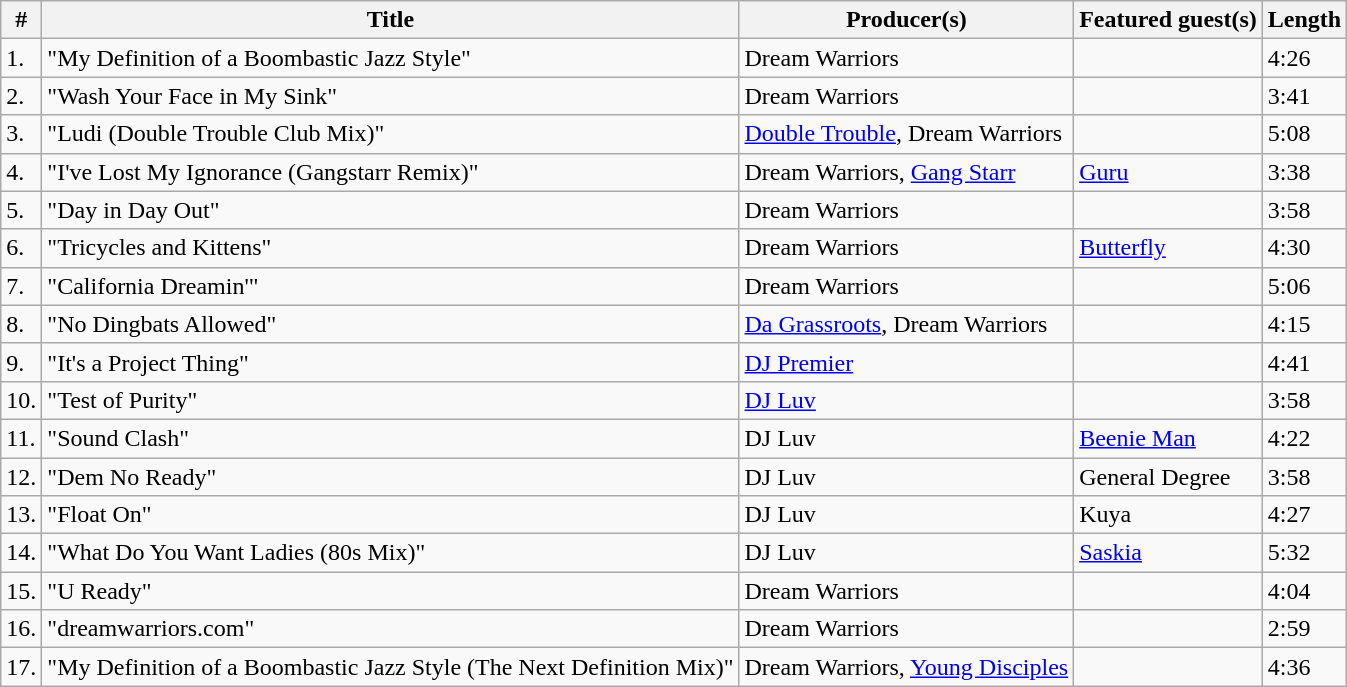<table class="wikitable">
<tr>
<th>#</th>
<th>Title</th>
<th>Producer(s)</th>
<th>Featured guest(s)</th>
<th>Length</th>
</tr>
<tr>
<td>1.</td>
<td>"My Definition of a Boombastic Jazz Style"</td>
<td>Dream Warriors</td>
<td></td>
<td>4:26</td>
</tr>
<tr>
<td>2.</td>
<td>"Wash Your Face in My Sink"</td>
<td>Dream Warriors</td>
<td></td>
<td>3:41</td>
</tr>
<tr>
<td>3.</td>
<td>"Ludi (Double Trouble Club Mix)"</td>
<td><a href='#'>Double Trouble</a>, Dream Warriors</td>
<td></td>
<td>5:08</td>
</tr>
<tr>
<td>4.</td>
<td>"I've Lost My Ignorance (Gangstarr Remix)"</td>
<td>Dream Warriors, <a href='#'>Gang Starr</a></td>
<td><a href='#'>Guru</a></td>
<td>3:38</td>
</tr>
<tr>
<td>5.</td>
<td>"Day in Day Out"</td>
<td>Dream Warriors</td>
<td></td>
<td>3:58</td>
</tr>
<tr>
<td>6.</td>
<td>"Tricycles and Kittens"</td>
<td>Dream Warriors</td>
<td><a href='#'>Butterfly</a></td>
<td>4:30</td>
</tr>
<tr>
<td>7.</td>
<td>"California Dreamin'"</td>
<td>Dream Warriors</td>
<td></td>
<td>5:06</td>
</tr>
<tr>
<td>8.</td>
<td>"No Dingbats Allowed"</td>
<td><a href='#'>Da Grassroots</a>, Dream Warriors</td>
<td></td>
<td>4:15</td>
</tr>
<tr>
<td>9.</td>
<td>"It's a Project Thing"</td>
<td><a href='#'>DJ Premier</a></td>
<td></td>
<td>4:41</td>
</tr>
<tr>
<td>10.</td>
<td>"Test of Purity"</td>
<td><a href='#'>DJ Luv</a></td>
<td></td>
<td>3:58</td>
</tr>
<tr>
<td>11.</td>
<td>"Sound Clash"</td>
<td>DJ Luv</td>
<td><a href='#'>Beenie Man</a></td>
<td>4:22</td>
</tr>
<tr>
<td>12.</td>
<td>"Dem No Ready"</td>
<td>DJ Luv</td>
<td>General Degree</td>
<td>3:58</td>
</tr>
<tr>
<td>13.</td>
<td>"Float On"</td>
<td>DJ Luv</td>
<td>Kuya</td>
<td>4:27</td>
</tr>
<tr>
<td>14.</td>
<td>"What Do You Want Ladies (80s Mix)"</td>
<td>DJ Luv</td>
<td><a href='#'>Saskia</a></td>
<td>5:32</td>
</tr>
<tr>
<td>15.</td>
<td>"U Ready"</td>
<td>Dream Warriors</td>
<td></td>
<td>4:04</td>
</tr>
<tr>
<td>16.</td>
<td>"dreamwarriors.com"</td>
<td>Dream Warriors</td>
<td></td>
<td>2:59</td>
</tr>
<tr>
<td>17.</td>
<td>"My Definition of a Boombastic Jazz Style (The Next Definition Mix)"</td>
<td>Dream Warriors, <a href='#'>Young Disciples</a></td>
<td></td>
<td>4:36</td>
</tr>
</table>
